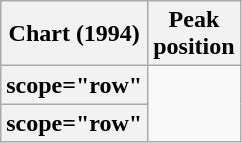<table class="wikitable plainrowheaders sortable">
<tr>
<th scope="col">Chart (1994)</th>
<th scope="col">Peak<br>position</th>
</tr>
<tr>
<th>scope="row" </th>
</tr>
<tr>
<th>scope="row" </th>
</tr>
</table>
